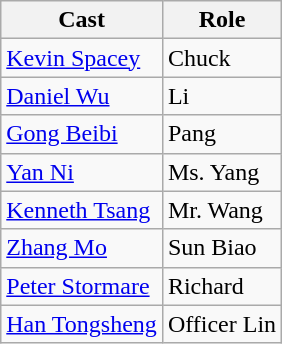<table class="wikitable">
<tr>
<th>Cast</th>
<th>Role</th>
</tr>
<tr>
<td><a href='#'>Kevin Spacey</a></td>
<td>Chuck</td>
</tr>
<tr>
<td><a href='#'>Daniel Wu</a></td>
<td>Li</td>
</tr>
<tr>
<td><a href='#'>Gong Beibi</a></td>
<td>Pang</td>
</tr>
<tr>
<td><a href='#'>Yan Ni</a></td>
<td>Ms. Yang</td>
</tr>
<tr>
<td><a href='#'>Kenneth Tsang</a></td>
<td>Mr. Wang</td>
</tr>
<tr>
<td><a href='#'>Zhang Mo</a></td>
<td>Sun Biao</td>
</tr>
<tr>
<td><a href='#'>Peter Stormare</a></td>
<td>Richard</td>
</tr>
<tr>
<td><a href='#'>Han Tongsheng</a></td>
<td>Officer Lin</td>
</tr>
</table>
